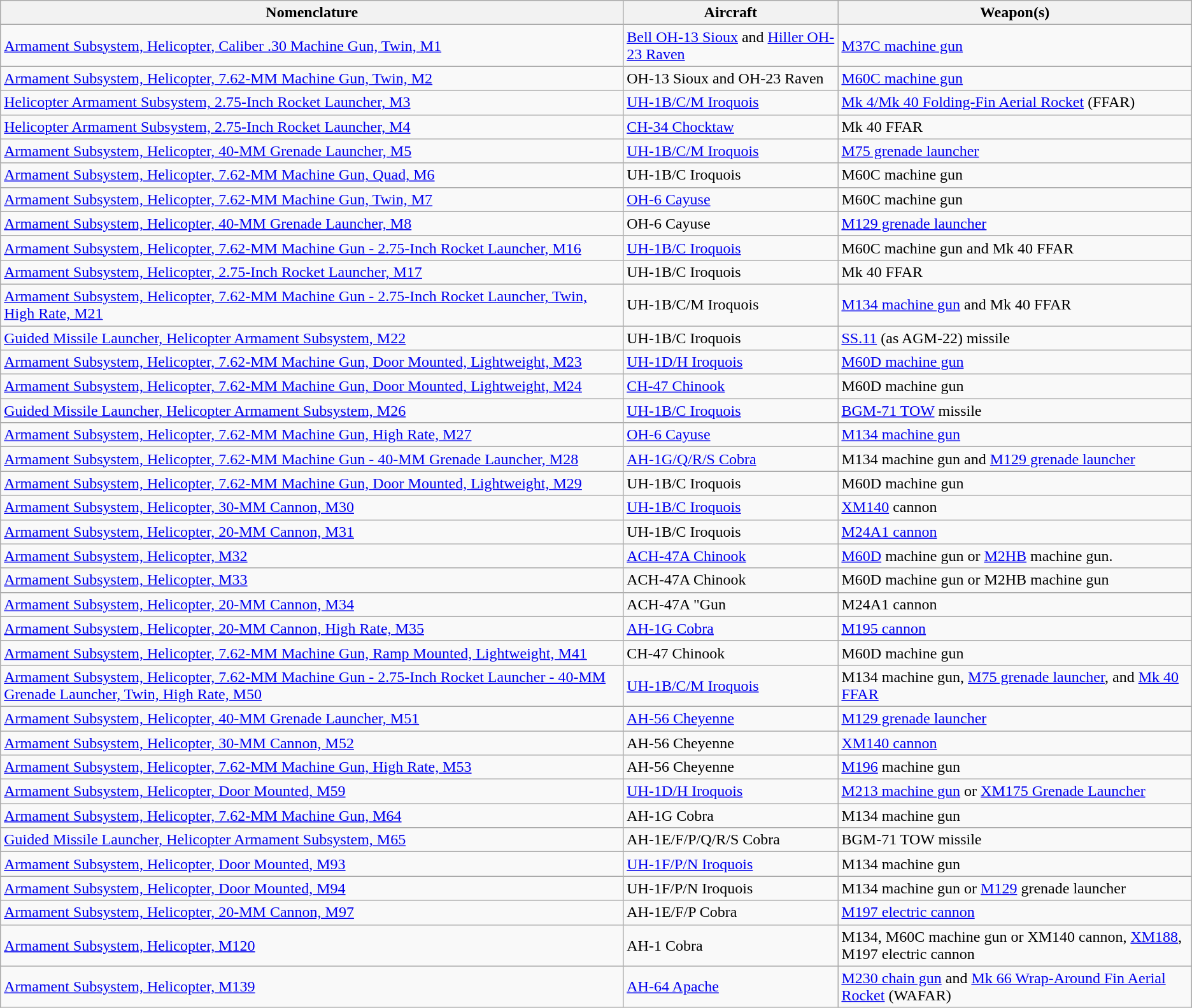<table class="wikitable">
<tr>
<th>Nomenclature</th>
<th>Aircraft</th>
<th>Weapon(s)</th>
</tr>
<tr>
<td><a href='#'>Armament Subsystem, Helicopter, Caliber .30 Machine Gun, Twin, M1</a></td>
<td><a href='#'>Bell OH-13 Sioux</a> and <a href='#'>Hiller OH-23 Raven</a></td>
<td><a href='#'>M37C machine gun</a></td>
</tr>
<tr>
<td><a href='#'>Armament Subsystem, Helicopter, 7.62-MM Machine Gun, Twin, M2</a></td>
<td>OH-13 Sioux and OH-23 Raven</td>
<td><a href='#'>M60C machine gun</a></td>
</tr>
<tr>
<td><a href='#'>Helicopter Armament Subsystem, 2.75-Inch Rocket Launcher, M3</a></td>
<td><a href='#'>UH-1B/C/M Iroquois</a></td>
<td><a href='#'>Mk 4/Mk 40 Folding-Fin Aerial Rocket</a> (FFAR)</td>
</tr>
<tr>
<td><a href='#'>Helicopter Armament Subsystem, 2.75-Inch Rocket Launcher, M4</a></td>
<td><a href='#'>CH-34 Chocktaw</a></td>
<td>Mk 40 FFAR</td>
</tr>
<tr>
<td><a href='#'>Armament Subsystem, Helicopter, 40-MM Grenade Launcher, M5</a></td>
<td><a href='#'>UH-1B/C/M Iroquois</a></td>
<td><a href='#'>M75 grenade launcher</a></td>
</tr>
<tr>
<td><a href='#'>Armament Subsystem, Helicopter, 7.62-MM Machine Gun, Quad, M6</a></td>
<td>UH-1B/C Iroquois</td>
<td>M60C machine gun</td>
</tr>
<tr>
<td><a href='#'>Armament Subsystem, Helicopter, 7.62-MM Machine Gun, Twin, M7</a></td>
<td><a href='#'>OH-6 Cayuse</a></td>
<td>M60C machine gun</td>
</tr>
<tr>
<td><a href='#'>Armament Subsystem, Helicopter, 40-MM Grenade Launcher, M8</a></td>
<td>OH-6 Cayuse</td>
<td><a href='#'>M129 grenade launcher</a></td>
</tr>
<tr>
<td><a href='#'>Armament Subsystem, Helicopter, 7.62-MM Machine Gun - 2.75-Inch Rocket Launcher, M16</a></td>
<td><a href='#'>UH-1B/C Iroquois</a></td>
<td>M60C machine gun and Mk 40 FFAR</td>
</tr>
<tr>
<td><a href='#'>Armament Subsystem, Helicopter, 2.75-Inch Rocket Launcher, M17</a></td>
<td>UH-1B/C Iroquois</td>
<td>Mk 40 FFAR</td>
</tr>
<tr>
<td><a href='#'>Armament Subsystem, Helicopter, 7.62-MM Machine Gun - 2.75-Inch Rocket Launcher, Twin, High Rate, M21</a></td>
<td>UH-1B/C/M Iroquois</td>
<td><a href='#'>M134 machine gun</a> and Mk 40 FFAR</td>
</tr>
<tr>
<td><a href='#'>Guided Missile Launcher, Helicopter Armament Subsystem, M22</a></td>
<td>UH-1B/C Iroquois</td>
<td><a href='#'>SS.11</a> (as AGM-22) missile</td>
</tr>
<tr>
<td><a href='#'>Armament Subsystem, Helicopter, 7.62-MM Machine Gun, Door Mounted, Lightweight, M23</a></td>
<td><a href='#'>UH-1D/H Iroquois</a></td>
<td><a href='#'>M60D machine gun</a></td>
</tr>
<tr>
<td><a href='#'>Armament Subsystem, Helicopter, 7.62-MM Machine Gun, Door Mounted, Lightweight, M24</a></td>
<td><a href='#'>CH-47 Chinook</a></td>
<td>M60D machine gun</td>
</tr>
<tr>
<td><a href='#'>Guided Missile Launcher, Helicopter Armament Subsystem, M26</a></td>
<td><a href='#'>UH-1B/C Iroquois</a></td>
<td><a href='#'>BGM-71 TOW</a> missile</td>
</tr>
<tr>
<td><a href='#'>Armament Subsystem, Helicopter, 7.62-MM Machine Gun, High Rate, M27</a></td>
<td><a href='#'>OH-6 Cayuse</a></td>
<td><a href='#'>M134 machine gun</a></td>
</tr>
<tr>
<td><a href='#'>Armament Subsystem, Helicopter, 7.62-MM Machine Gun - 40-MM Grenade Launcher, M28</a></td>
<td><a href='#'>AH-1G/Q/R/S Cobra</a></td>
<td>M134 machine gun and <a href='#'>M129 grenade launcher</a></td>
</tr>
<tr>
<td><a href='#'>Armament Subsystem, Helicopter, 7.62-MM Machine Gun, Door Mounted, Lightweight, M29</a></td>
<td>UH-1B/C Iroquois</td>
<td>M60D machine gun</td>
</tr>
<tr>
<td><a href='#'>Armament Subsystem, Helicopter, 30-MM Cannon, M30</a></td>
<td><a href='#'>UH-1B/C Iroquois</a></td>
<td><a href='#'>XM140</a> cannon</td>
</tr>
<tr>
<td><a href='#'>Armament Subsystem, Helicopter, 20-MM Cannon, M31</a></td>
<td>UH-1B/C Iroquois</td>
<td><a href='#'>M24A1 cannon</a></td>
</tr>
<tr>
<td><a href='#'>Armament Subsystem, Helicopter, M32</a></td>
<td><a href='#'>ACH-47A Chinook</a></td>
<td><a href='#'>M60D</a> machine gun or <a href='#'>M2HB</a> machine gun.</td>
</tr>
<tr>
<td><a href='#'>Armament Subsystem, Helicopter, M33</a></td>
<td>ACH-47A Chinook</td>
<td>M60D machine gun or M2HB machine gun</td>
</tr>
<tr>
<td><a href='#'>Armament Subsystem, Helicopter, 20-MM Cannon, M34</a></td>
<td>ACH-47A "Gun</td>
<td>M24A1 cannon</td>
</tr>
<tr>
<td><a href='#'>Armament Subsystem, Helicopter, 20-MM Cannon, High Rate, M35</a></td>
<td><a href='#'>AH-1G Cobra</a></td>
<td><a href='#'>M195 cannon</a></td>
</tr>
<tr>
<td><a href='#'>Armament Subsystem, Helicopter, 7.62-MM Machine Gun, Ramp Mounted, Lightweight, M41</a></td>
<td>CH-47 Chinook</td>
<td>M60D machine gun</td>
</tr>
<tr>
<td><a href='#'>Armament Subsystem, Helicopter, 7.62-MM Machine Gun - 2.75-Inch Rocket Launcher - 40-MM Grenade Launcher, Twin, High Rate, M50</a></td>
<td><a href='#'>UH-1B/C/M Iroquois</a></td>
<td>M134 machine gun, <a href='#'>M75 grenade launcher</a>, and <a href='#'>Mk 40 FFAR</a></td>
</tr>
<tr>
<td><a href='#'>Armament Subsystem, Helicopter, 40-MM Grenade Launcher, M51</a></td>
<td><a href='#'>AH-56 Cheyenne</a></td>
<td><a href='#'>M129 grenade launcher</a></td>
</tr>
<tr>
<td><a href='#'>Armament Subsystem, Helicopter, 30-MM Cannon, M52</a></td>
<td>AH-56 Cheyenne</td>
<td><a href='#'>XM140 cannon</a></td>
</tr>
<tr>
<td><a href='#'>Armament Subsystem, Helicopter, 7.62-MM Machine Gun, High Rate, M53</a></td>
<td>AH-56 Cheyenne</td>
<td><a href='#'>M196</a> machine gun</td>
</tr>
<tr>
<td><a href='#'>Armament Subsystem, Helicopter, Door Mounted, M59</a></td>
<td><a href='#'>UH-1D/H Iroquois</a></td>
<td><a href='#'>M213 machine gun</a> or <a href='#'>XM175 Grenade Launcher</a></td>
</tr>
<tr>
<td><a href='#'>Armament Subsystem, Helicopter, 7.62-MM Machine Gun, M64</a></td>
<td>AH-1G Cobra</td>
<td>M134 machine gun</td>
</tr>
<tr>
<td><a href='#'>Guided Missile Launcher, Helicopter Armament Subsystem, M65</a></td>
<td>AH-1E/F/P/Q/R/S Cobra</td>
<td>BGM-71 TOW missile</td>
</tr>
<tr>
<td><a href='#'>Armament Subsystem, Helicopter, Door Mounted, M93</a></td>
<td><a href='#'>UH-1F/P/N Iroquois</a></td>
<td>M134 machine gun</td>
</tr>
<tr>
<td><a href='#'>Armament Subsystem, Helicopter, Door Mounted, M94</a></td>
<td>UH-1F/P/N Iroquois</td>
<td>M134 machine gun or <a href='#'>M129</a> grenade launcher</td>
</tr>
<tr>
<td><a href='#'>Armament Subsystem, Helicopter, 20-MM Cannon, M97</a></td>
<td>AH-1E/F/P Cobra</td>
<td><a href='#'>M197 electric cannon</a></td>
</tr>
<tr>
<td><a href='#'>Armament Subsystem, Helicopter, M120</a></td>
<td>AH-1 Cobra</td>
<td>M134, M60C machine gun or XM140 cannon, <a href='#'>XM188</a>, M197 electric cannon</td>
</tr>
<tr>
<td><a href='#'>Armament Subsystem, Helicopter, M139</a></td>
<td><a href='#'>AH-64 Apache</a></td>
<td><a href='#'>M230 chain gun</a> and <a href='#'>Mk 66 Wrap-Around Fin Aerial Rocket</a> (WAFAR)</td>
</tr>
</table>
